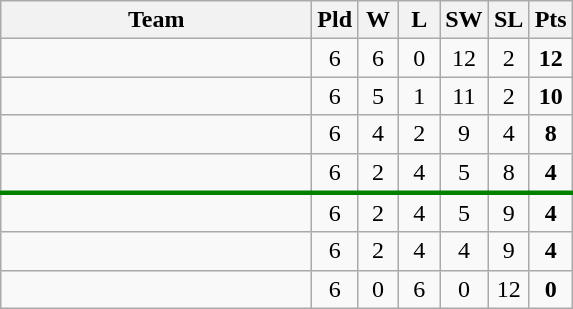<table class=wikitable style="text-align:center">
<tr>
<th width=200>Team</th>
<th width=20>Pld</th>
<th width=20>W</th>
<th width=20>L</th>
<th width=20>SW</th>
<th width=20>SL</th>
<th width=20>Pts</th>
</tr>
<tr>
<td align=left></td>
<td>6</td>
<td>6</td>
<td>0</td>
<td>12</td>
<td>2</td>
<td><strong>12</strong></td>
</tr>
<tr>
<td align=left></td>
<td>6</td>
<td>5</td>
<td>1</td>
<td>11</td>
<td>2</td>
<td><strong>10</strong></td>
</tr>
<tr>
<td align=left></td>
<td>6</td>
<td>4</td>
<td>2</td>
<td>9</td>
<td>4</td>
<td><strong>8</strong></td>
</tr>
<tr>
<td align=left></td>
<td>6</td>
<td>2</td>
<td>4</td>
<td>5</td>
<td>8</td>
<td><strong>4</strong></td>
</tr>
<tr style="border-top:3px solid green;">
<td align=left></td>
<td>6</td>
<td>2</td>
<td>4</td>
<td>5</td>
<td>9</td>
<td><strong>4</strong></td>
</tr>
<tr>
<td align=left></td>
<td>6</td>
<td>2</td>
<td>4</td>
<td>4</td>
<td>9</td>
<td><strong>4</strong></td>
</tr>
<tr>
<td align=left></td>
<td>6</td>
<td>0</td>
<td>6</td>
<td>0</td>
<td>12</td>
<td><strong>0</strong></td>
</tr>
</table>
